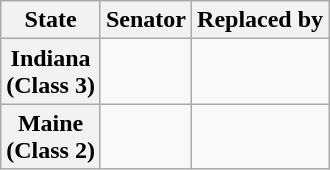<table class="wikitable sortable plainrowheaders">
<tr>
<th scope="col">State</th>
<th scope="col">Senator</th>
<th scope="col">Replaced by</th>
</tr>
<tr>
<th>Indiana<br>(Class 3)</th>
<td></td>
<td></td>
</tr>
<tr>
<th>Maine<br>(Class 2)</th>
<td></td>
<td></td>
</tr>
</table>
